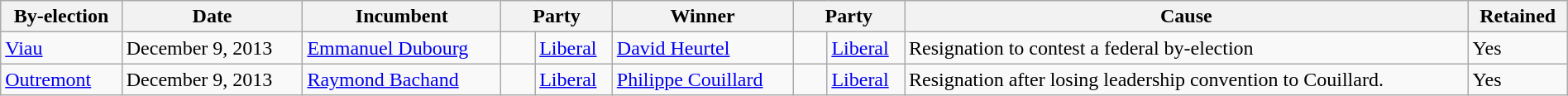<table class=wikitable style="width:100%">
<tr>
<th>By-election</th>
<th>Date</th>
<th>Incumbent</th>
<th colspan=2>Party</th>
<th>Winner</th>
<th colspan=2>Party</th>
<th>Cause</th>
<th>Retained</th>
</tr>
<tr>
<td><a href='#'>Viau</a></td>
<td>December 9, 2013</td>
<td><a href='#'>Emmanuel Dubourg</a></td>
<td>    </td>
<td><a href='#'>Liberal</a></td>
<td><a href='#'>David Heurtel</a></td>
<td>    </td>
<td><a href='#'>Liberal</a></td>
<td>Resignation to contest a federal by-election</td>
<td>Yes</td>
</tr>
<tr>
<td><a href='#'>Outremont</a></td>
<td>December 9, 2013</td>
<td><a href='#'>Raymond Bachand</a></td>
<td>    </td>
<td><a href='#'>Liberal</a></td>
<td><a href='#'>Philippe Couillard</a></td>
<td>    </td>
<td><a href='#'>Liberal</a></td>
<td>Resignation after losing leadership convention to Couillard.</td>
<td>Yes</td>
</tr>
</table>
